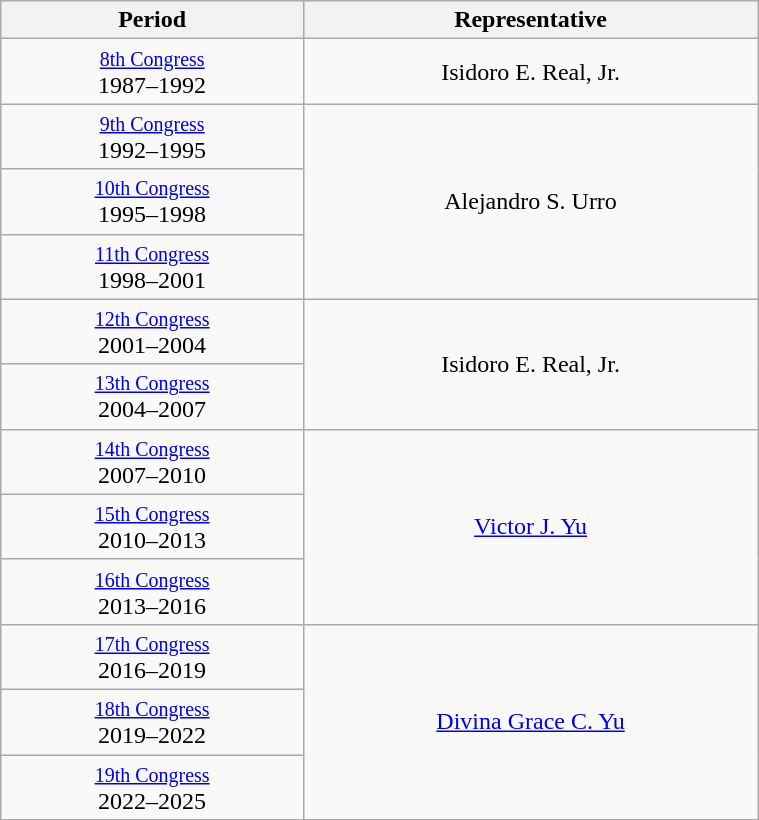<table class="wikitable" style="text-align:center; width:40%;">
<tr>
<th width="40%">Period</th>
<th>Representative</th>
</tr>
<tr>
<td><small><a href='#'>8th Congress</a></small><br>1987–1992</td>
<td>Isidoro E. Real, Jr.</td>
</tr>
<tr>
<td><small><a href='#'>9th Congress</a></small><br>1992–1995</td>
<td rowspan="3">Alejandro S. Urro</td>
</tr>
<tr>
<td><small><a href='#'>10th Congress</a></small><br>1995–1998</td>
</tr>
<tr>
<td><small><a href='#'>11th Congress</a></small><br>1998–2001</td>
</tr>
<tr>
<td><small><a href='#'>12th Congress</a></small><br>2001–2004</td>
<td rowspan="2">Isidoro E. Real, Jr.</td>
</tr>
<tr>
<td><small><a href='#'>13th Congress</a></small><br>2004–2007</td>
</tr>
<tr>
<td><small><a href='#'>14th Congress</a></small><br>2007–2010</td>
<td rowspan="3"><a href='#'>Victor J. Yu</a></td>
</tr>
<tr>
<td><small><a href='#'>15th Congress</a></small><br>2010–2013</td>
</tr>
<tr>
<td><small><a href='#'>16th Congress</a></small><br>2013–2016</td>
</tr>
<tr>
<td><small><a href='#'>17th Congress</a></small><br>2016–2019</td>
<td rowspan="3"><a href='#'>Divina Grace C. Yu</a></td>
</tr>
<tr>
<td><small><a href='#'>18th Congress</a></small><br>2019–2022</td>
</tr>
<tr>
<td><small><a href='#'>19th Congress</a></small><br>2022–2025</td>
</tr>
</table>
